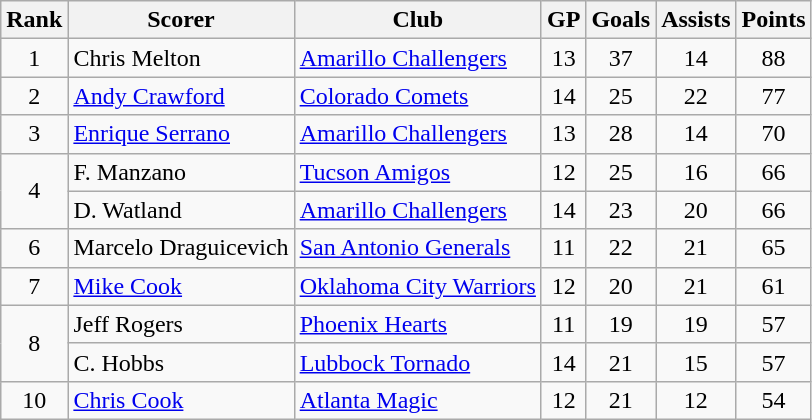<table class="wikitable">
<tr>
<th>Rank</th>
<th>Scorer</th>
<th>Club</th>
<th>GP</th>
<th>Goals</th>
<th>Assists</th>
<th>Points</th>
</tr>
<tr>
<td align=center>1</td>
<td>Chris Melton</td>
<td><a href='#'>Amarillo Challengers</a></td>
<td align=center>13</td>
<td align=center>37</td>
<td align=center>14</td>
<td align=center>88</td>
</tr>
<tr>
<td align=center>2</td>
<td><a href='#'>Andy Crawford</a></td>
<td><a href='#'>Colorado Comets</a></td>
<td align=center>14</td>
<td align=center>25</td>
<td align=center>22</td>
<td align=center>77</td>
</tr>
<tr>
<td align=center>3</td>
<td><a href='#'>Enrique Serrano</a></td>
<td><a href='#'>Amarillo Challengers</a></td>
<td align=center>13</td>
<td align=center>28</td>
<td align=center>14</td>
<td align=center>70</td>
</tr>
<tr>
<td rowspan=2 align=center>4</td>
<td>F. Manzano</td>
<td><a href='#'>Tucson Amigos</a></td>
<td align=center>12</td>
<td align=center>25</td>
<td align=center>16</td>
<td align=center>66</td>
</tr>
<tr>
<td>D. Watland</td>
<td><a href='#'>Amarillo Challengers</a></td>
<td align=center>14</td>
<td align=center>23</td>
<td align=center>20</td>
<td align=center>66</td>
</tr>
<tr>
<td align=center>6</td>
<td>Marcelo Draguicevich</td>
<td><a href='#'>San Antonio Generals</a></td>
<td align=center>11</td>
<td align=center>22</td>
<td align=center>21</td>
<td align=center>65</td>
</tr>
<tr>
<td align=center>7</td>
<td><a href='#'>Mike Cook</a></td>
<td><a href='#'>Oklahoma City Warriors</a></td>
<td align=center>12</td>
<td align=center>20</td>
<td align=center>21</td>
<td align=center>61</td>
</tr>
<tr>
<td rowspan=2 align=center>8</td>
<td>Jeff Rogers</td>
<td><a href='#'>Phoenix Hearts</a></td>
<td align=center>11</td>
<td align=center>19</td>
<td align=center>19</td>
<td align=center>57</td>
</tr>
<tr>
<td>C. Hobbs</td>
<td><a href='#'>Lubbock Tornado</a></td>
<td align=center>14</td>
<td align=center>21</td>
<td align=center>15</td>
<td align=center>57</td>
</tr>
<tr>
<td align=center>10</td>
<td><a href='#'>Chris Cook</a></td>
<td><a href='#'>Atlanta Magic</a></td>
<td align=center>12</td>
<td align=center>21</td>
<td align=center>12</td>
<td align=center>54</td>
</tr>
</table>
